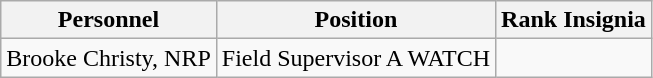<table class="wikitable">
<tr>
<th>Personnel</th>
<th>Position</th>
<th>Rank Insignia</th>
</tr>
<tr>
<td>Brooke Christy, NRP</td>
<td>Field Supervisor A WATCH</td>
<td></td>
</tr>
</table>
